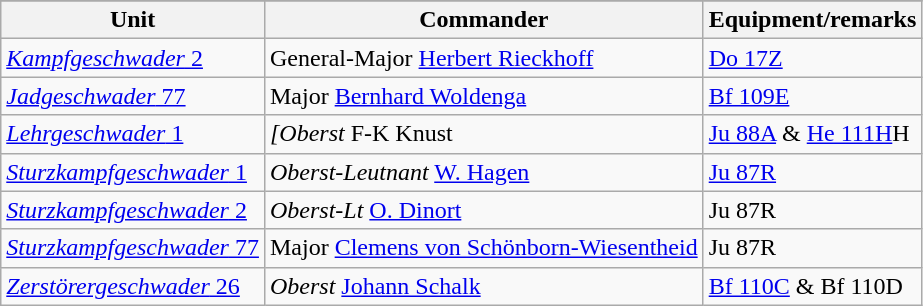<table class="wikitable">
<tr>
</tr>
<tr>
<th>Unit</th>
<th>Commander</th>
<th>Equipment/remarks</th>
</tr>
<tr>
<td><a href='#'><em>Kampfgeschwader</em> 2</a></td>
<td>General-Major <a href='#'>Herbert Rieckhoff</a></td>
<td><a href='#'>Do 17Z</a></td>
</tr>
<tr>
<td><a href='#'><em>Jadgeschwader</em> 77</a></td>
<td>Major <a href='#'>Bernhard Woldenga</a></td>
<td><a href='#'>Bf 109E</a></td>
</tr>
<tr>
<td><a href='#'><em>Lehrgeschwader</em> 1</a></td>
<td><em>[Oberst</em> F-K Knust</td>
<td><a href='#'>Ju 88A</a> & <a href='#'>He 111H</a>H</td>
</tr>
<tr>
<td><a href='#'><em>Sturzkampfgeschwader</em> 1</a></td>
<td><em>Oberst-Leutnant</em> <a href='#'>W. Hagen</a></td>
<td><a href='#'>Ju 87R</a></td>
</tr>
<tr>
<td><a href='#'><em>Sturzkampfgeschwader</em> 2</a></td>
<td><em>Oberst-Lt</em> <a href='#'>O. Dinort</a></td>
<td>Ju 87R</td>
</tr>
<tr>
<td><a href='#'><em>Sturzkampfgeschwader</em> 77</a></td>
<td>Major <a href='#'>Clemens von Schönborn-Wiesentheid</a></td>
<td>Ju 87R</td>
</tr>
<tr>
<td><a href='#'><em>Zerstörergeschwader</em> 26</a></td>
<td><em>Oberst</em> <a href='#'>Johann Schalk</a></td>
<td><a href='#'>Bf 110C</a> & Bf 110D</td>
</tr>
</table>
